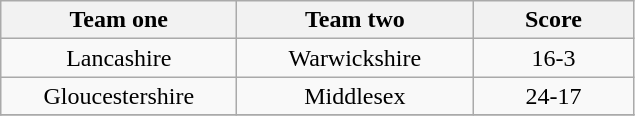<table class="wikitable" style="text-align: center">
<tr>
<th width=150>Team one</th>
<th width=150>Team two</th>
<th width=100>Score</th>
</tr>
<tr>
<td>Lancashire</td>
<td>Warwickshire</td>
<td>16-3</td>
</tr>
<tr>
<td>Gloucestershire</td>
<td>Middlesex</td>
<td>24-17</td>
</tr>
<tr>
</tr>
</table>
